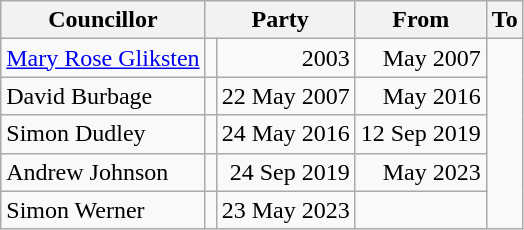<table class=wikitable>
<tr>
<th>Councillor</th>
<th colspan=2>Party</th>
<th>From</th>
<th>To</th>
</tr>
<tr>
<td><a href='#'>Mary Rose Gliksten</a></td>
<td></td>
<td align=right>2003</td>
<td align=right>May 2007</td>
</tr>
<tr>
<td>David Burbage</td>
<td></td>
<td align=right>22 May 2007</td>
<td align=right>May 2016</td>
</tr>
<tr>
<td>Simon Dudley</td>
<td></td>
<td align=right>24 May 2016</td>
<td align=right>12 Sep 2019</td>
</tr>
<tr>
<td>Andrew Johnson</td>
<td></td>
<td align=right>24 Sep 2019</td>
<td align=right>May 2023</td>
</tr>
<tr>
<td>Simon Werner</td>
<td></td>
<td align=right>23 May 2023</td>
<td align=right></td>
</tr>
</table>
